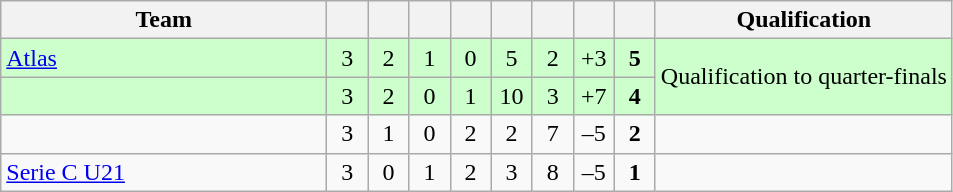<table class="wikitable" style="text-align:center;">
<tr>
<th width=210>Team</th>
<th width=20></th>
<th width=20></th>
<th width=20></th>
<th width=20></th>
<th width=20></th>
<th width=20></th>
<th width=20></th>
<th width=20></th>
<th>Qualification</th>
</tr>
<tr bgcolor="#ccffcc">
<td align="left"> <a href='#'>Atlas</a></td>
<td>3</td>
<td>2</td>
<td>1</td>
<td>0</td>
<td>5</td>
<td>2</td>
<td>+3</td>
<td><strong>5</strong></td>
<td rowspan="2">Qualification to quarter-finals</td>
</tr>
<tr bgcolor="#ccffcc">
<td align="left"></td>
<td>3</td>
<td>2</td>
<td>0</td>
<td>1</td>
<td>10</td>
<td>3</td>
<td>+7</td>
<td><strong>4</strong></td>
</tr>
<tr>
<td align="left"></td>
<td>3</td>
<td>1</td>
<td>0</td>
<td>2</td>
<td>2</td>
<td>7</td>
<td>–5</td>
<td><strong>2</strong></td>
<td></td>
</tr>
<tr>
<td align="left"> <a href='#'>Serie C U21</a></td>
<td>3</td>
<td>0</td>
<td>1</td>
<td>2</td>
<td>3</td>
<td>8</td>
<td>–5</td>
<td><strong>1</strong></td>
<td></td>
</tr>
</table>
